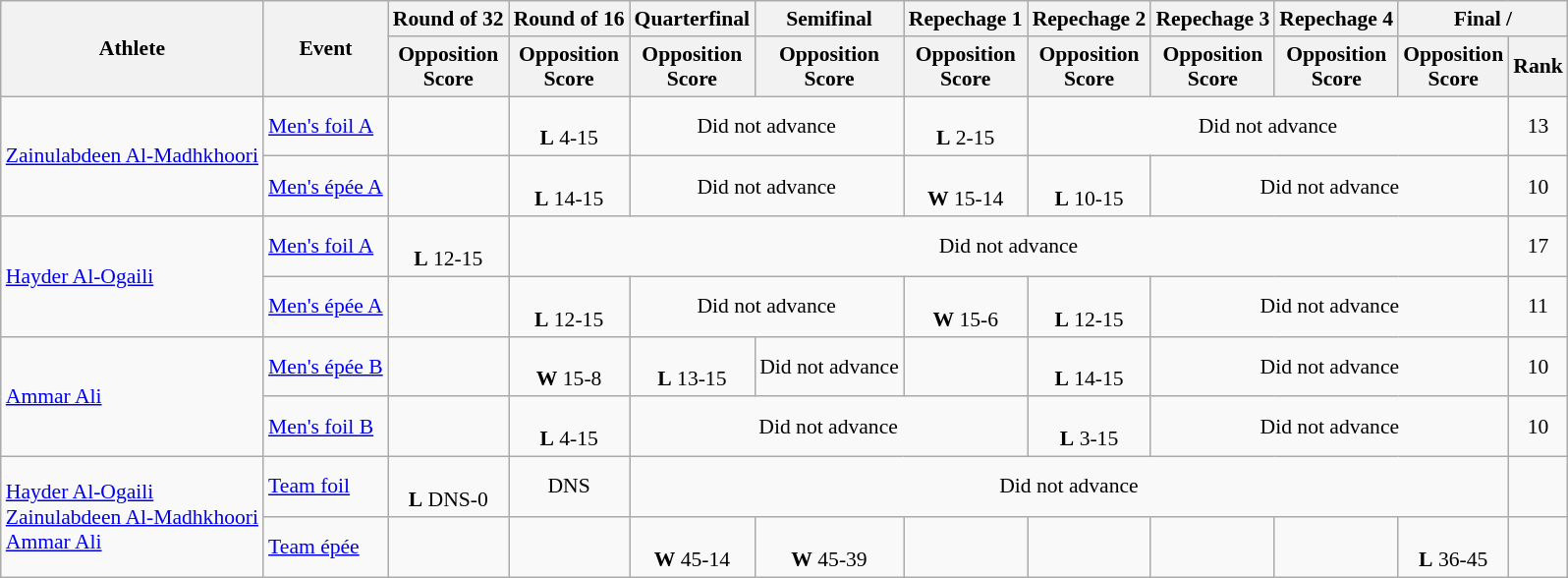<table class=wikitable style="font-size:90%">
<tr>
<th rowspan="2">Athlete</th>
<th rowspan="2">Event</th>
<th>Round of 32</th>
<th>Round of 16</th>
<th>Quarterfinal</th>
<th>Semifinal</th>
<th>Repechage 1</th>
<th>Repechage 2</th>
<th>Repechage 3</th>
<th>Repechage 4</th>
<th colspan="2">Final / </th>
</tr>
<tr>
<th>Opposition<br>Score</th>
<th>Opposition<br>Score</th>
<th>Opposition<br>Score</th>
<th>Opposition<br>Score</th>
<th>Opposition<br>Score</th>
<th>Opposition<br>Score</th>
<th>Opposition<br>Score</th>
<th>Opposition<br>Score</th>
<th>Opposition<br>Score</th>
<th>Rank</th>
</tr>
<tr align=center>
<td align=left rowspan=2><a href='#'>Zainulabdeen Al-Madhkhoori</a></td>
<td align=left><a href='#'>Men's foil A</a></td>
<td></td>
<td><br><strong>L</strong> 4-15</td>
<td colspan=2>Did not advance</td>
<td><br><strong>L</strong> 2-15</td>
<td colspan=4>Did not advance</td>
<td>13</td>
</tr>
<tr align=center>
<td align=left><a href='#'>Men's épée A</a></td>
<td></td>
<td><br><strong>L</strong> 14-15</td>
<td colspan=2>Did not advance</td>
<td><br><strong>W</strong> 15-14</td>
<td><br><strong>L</strong> 10-15</td>
<td colspan=3>Did not advance</td>
<td>10</td>
</tr>
<tr align=center>
<td align=left rowspan=2><a href='#'>Hayder Al-Ogaili</a></td>
<td align=left><a href='#'>Men's foil A</a></td>
<td><br><strong>L</strong> 12-15</td>
<td colspan=8>Did not advance</td>
<td>17</td>
</tr>
<tr align=center>
<td align=left><a href='#'>Men's épée A</a></td>
<td></td>
<td><br><strong>L</strong> 12-15</td>
<td colspan=2>Did not advance</td>
<td><br><strong>W</strong> 15-6</td>
<td><br><strong>L</strong> 12-15</td>
<td colspan=3>Did not advance</td>
<td>11</td>
</tr>
<tr align=center>
<td align=left rowspan=2><a href='#'>Ammar Ali</a></td>
<td align=left><a href='#'>Men's épée B</a></td>
<td></td>
<td><br><strong>W</strong> 15-8</td>
<td><br><strong>L</strong> 13-15</td>
<td>Did not advance</td>
<td></td>
<td><br><strong>L</strong> 14-15</td>
<td colspan=3>Did not advance</td>
<td>10</td>
</tr>
<tr align=center>
<td align=left><a href='#'>Men's foil B</a></td>
<td></td>
<td><br><strong>L</strong> 4-15</td>
<td colspan=3>Did not advance</td>
<td><br><strong>L</strong> 3-15</td>
<td colspan=3>Did not advance</td>
<td>10</td>
</tr>
<tr align=center>
<td align=left rowspan=2><a href='#'>Hayder Al-Ogaili</a><br><a href='#'>Zainulabdeen Al-Madhkhoori</a><br><a href='#'>Ammar Ali</a></td>
<td align=left><a href='#'>Team foil</a></td>
<td><br><strong>L</strong> DNS-0</td>
<td>DNS</td>
<td colspan=7>Did not advance</td>
</tr>
<tr align=center>
<td align=left><a href='#'>Team épée</a></td>
<td></td>
<td></td>
<td><br><strong>W</strong> 45-14</td>
<td><br><strong>W</strong> 45-39</td>
<td></td>
<td></td>
<td></td>
<td></td>
<td><br><strong>L</strong> 36-45</td>
<td align=center></td>
</tr>
</table>
